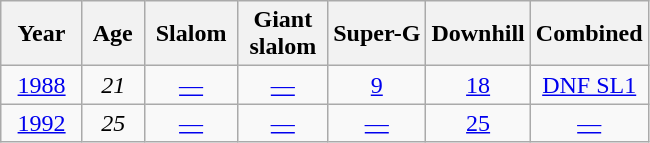<table class=wikitable style="text-align:center">
<tr>
<th>  Year  </th>
<th> Age </th>
<th> Slalom </th>
<th> Giant <br> slalom </th>
<th>Super-G</th>
<th>Downhill</th>
<th>Combined</th>
</tr>
<tr>
<td><a href='#'>1988</a></td>
<td><em>21</em></td>
<td><a href='#'>—</a></td>
<td><a href='#'>—</a></td>
<td><a href='#'>9</a></td>
<td><a href='#'>18</a></td>
<td><a href='#'>DNF SL1</a></td>
</tr>
<tr>
<td><a href='#'>1992</a></td>
<td><em>25</em></td>
<td><a href='#'>—</a></td>
<td><a href='#'>—</a></td>
<td><a href='#'>—</a></td>
<td><a href='#'>25</a></td>
<td><a href='#'>—</a></td>
</tr>
</table>
